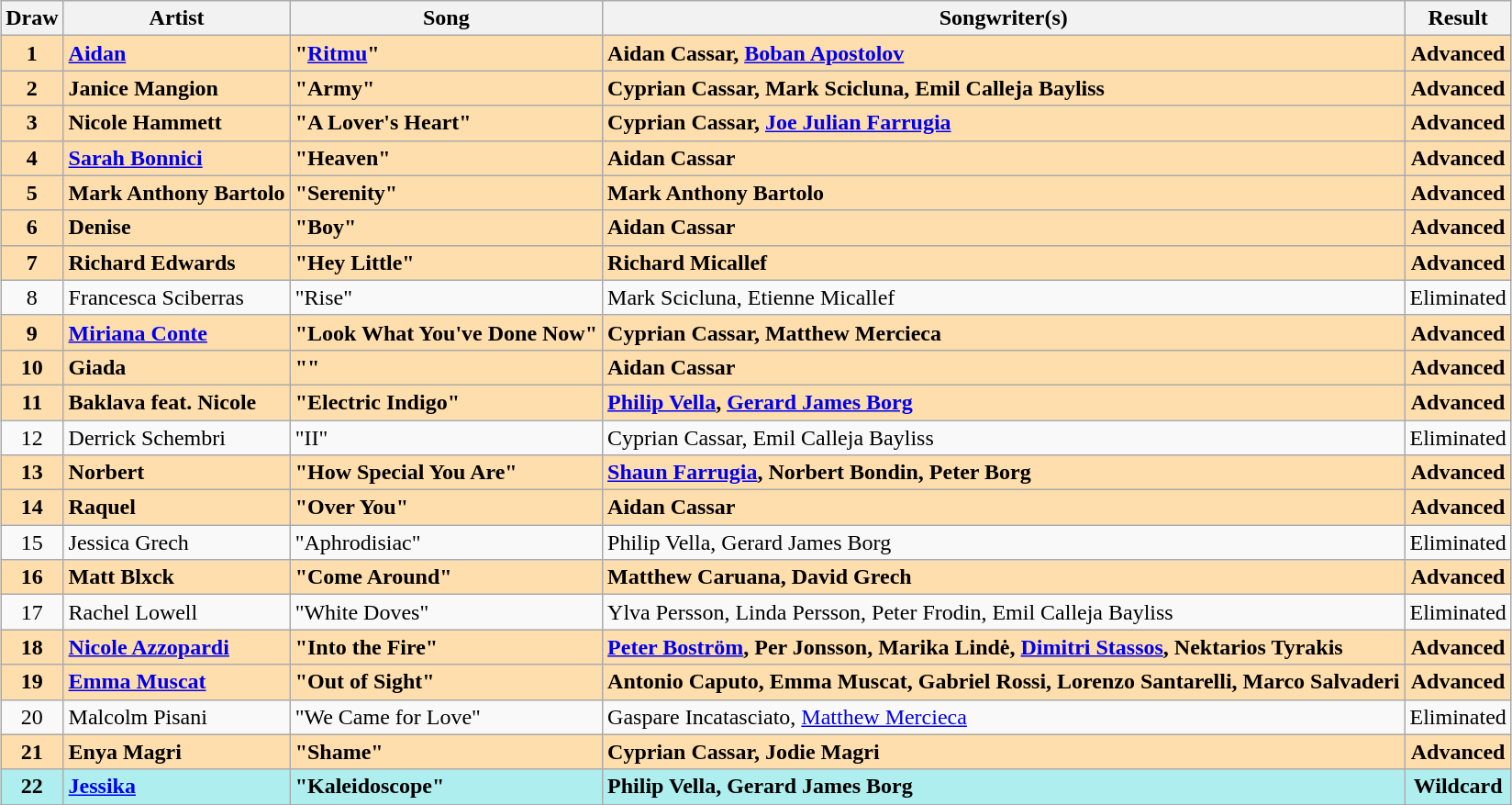<table class="sortable wikitable" style="margin: 1em auto 1em auto; text-align:center">
<tr>
<th scope="col">Draw</th>
<th scope="col">Artist</th>
<th scope="col">Song</th>
<th>Songwriter(s)</th>
<th scope="col">Result</th>
</tr>
<tr style="font-weight:bold; background:#FFDEAD;">
<td>1</td>
<td align="left"><a href='#'>Aidan</a></td>
<td align="left">"<a href='#'>Ritmu</a>"</td>
<td align="left">Aidan Cassar, <a href='#'>Boban Apostolov</a></td>
<td>Advanced</td>
</tr>
<tr style="font-weight:bold; background:#FFDEAD;">
<td>2</td>
<td align="left">Janice Mangion</td>
<td align="left">"Army"</td>
<td align="left">Cyprian Cassar, Mark Scicluna, Emil Calleja Bayliss</td>
<td>Advanced</td>
</tr>
<tr style="font-weight:bold; background:#FFDEAD;">
<td>3</td>
<td align="left">Nicole Hammett</td>
<td align="left">"A Lover's Heart"</td>
<td align="left">Cyprian Cassar, <a href='#'>Joe Julian Farrugia</a></td>
<td>Advanced</td>
</tr>
<tr style="font-weight:bold; background:#FFDEAD;">
<td>4</td>
<td align="left"><a href='#'>Sarah Bonnici</a></td>
<td align="left">"Heaven"</td>
<td align="left">Aidan Cassar</td>
<td>Advanced</td>
</tr>
<tr style="font-weight:bold; background:#FFDEAD;">
<td>5</td>
<td align="left">Mark Anthony Bartolo</td>
<td align="left">"Serenity"</td>
<td align="left">Mark Anthony Bartolo</td>
<td>Advanced</td>
</tr>
<tr style="font-weight:bold; background:#FFDEAD;">
<td>6</td>
<td align="left">Denise</td>
<td align="left">"Boy"</td>
<td align="left">Aidan Cassar</td>
<td>Advanced</td>
</tr>
<tr style="font-weight:bold; background:#FFDEAD;">
<td>7</td>
<td align="left">Richard Edwards</td>
<td align="left">"Hey Little"</td>
<td align="left">Richard Micallef</td>
<td>Advanced</td>
</tr>
<tr>
<td>8</td>
<td align="left">Francesca Sciberras</td>
<td align="left">"Rise"</td>
<td align="left">Mark Scicluna, Etienne Micallef</td>
<td>Eliminated</td>
</tr>
<tr style="font-weight:bold; background:#FFDEAD;">
<td>9</td>
<td align="left"><a href='#'>Miriana Conte</a></td>
<td align="left">"Look What You've Done Now"</td>
<td align="left">Cyprian Cassar, Matthew Mercieca</td>
<td>Advanced</td>
</tr>
<tr style="font-weight:bold; background:#FFDEAD;">
<td>10</td>
<td align="left">Giada</td>
<td align="left">""</td>
<td align="left">Aidan Cassar</td>
<td>Advanced</td>
</tr>
<tr style="font-weight:bold; background:#FFDEAD;">
<td>11</td>
<td align="left">Baklava feat. Nicole</td>
<td align="left">"Electric Indigo"</td>
<td align="left"><a href='#'>Philip Vella</a>, <a href='#'>Gerard James Borg</a></td>
<td>Advanced</td>
</tr>
<tr>
<td>12</td>
<td align="left">Derrick Schembri</td>
<td align="left">"II"</td>
<td align="left">Cyprian Cassar, Emil Calleja Bayliss</td>
<td>Eliminated</td>
</tr>
<tr style="font-weight:bold; background:#FFDEAD;">
<td>13</td>
<td align="left">Norbert</td>
<td align="left">"How Special You Are"</td>
<td align="left"><a href='#'>Shaun Farrugia</a>, Norbert Bondin, Peter Borg</td>
<td>Advanced</td>
</tr>
<tr style="font-weight:bold; background:#FFDEAD;">
<td>14</td>
<td align="left">Raquel</td>
<td align="left">"Over You"</td>
<td align="left">Aidan Cassar</td>
<td>Advanced</td>
</tr>
<tr>
<td>15</td>
<td align="left">Jessica Grech</td>
<td align="left">"Aphrodisiac"</td>
<td align="left">Philip Vella, Gerard James Borg</td>
<td>Eliminated</td>
</tr>
<tr style="font-weight:bold; background:#FFDEAD;">
<td>16</td>
<td align="left">Matt Blxck</td>
<td align="left">"Come Around"</td>
<td align="left">Matthew Caruana, David Grech</td>
<td>Advanced</td>
</tr>
<tr>
<td>17</td>
<td align="left">Rachel Lowell</td>
<td align="left">"White Doves"</td>
<td align="left">Ylva Persson, Linda Persson, Peter Frodin, Emil Calleja Bayliss</td>
<td>Eliminated</td>
</tr>
<tr style="font-weight:bold; background:#FFDEAD;">
<td>18</td>
<td align="left"><a href='#'>Nicole Azzopardi</a></td>
<td align="left">"Into the Fire"</td>
<td align="left"><a href='#'>Peter Boström</a>, Per Jonsson, Marika Lindė, <a href='#'>Dimitri Stassos</a>, Nektarios Tyrakis</td>
<td>Advanced</td>
</tr>
<tr style="font-weight:bold; background:#FFDEAD;">
<td>19</td>
<td align="left"><a href='#'>Emma Muscat</a></td>
<td align="left">"Out of Sight"</td>
<td align="left">Antonio Caputo, Emma Muscat, Gabriel Rossi, Lorenzo Santarelli, Marco Salvaderi</td>
<td>Advanced</td>
</tr>
<tr>
<td>20</td>
<td align="left">Malcolm Pisani</td>
<td align="left">"We Came for Love"</td>
<td align="left">Gaspare Incatasciato, <a href='#'>Matthew Mercieca</a></td>
<td>Eliminated</td>
</tr>
<tr style="font-weight:bold; background:#FFDEAD;">
<td>21</td>
<td align="left">Enya Magri</td>
<td align="left">"Shame"</td>
<td align="left">Cyprian Cassar, Jodie Magri</td>
<td>Advanced</td>
</tr>
<tr style="font-weight:bold; background:paleturquoise;">
<td>22</td>
<td align="left"><a href='#'>Jessika</a></td>
<td align="left">"Kaleidoscope"</td>
<td align="left">Philip Vella, Gerard James Borg</td>
<td>Wildcard</td>
</tr>
</table>
